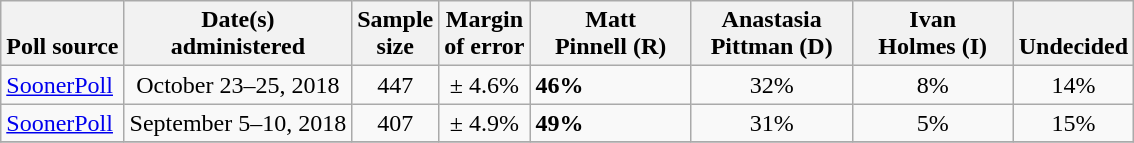<table class="wikitable">
<tr valign=bottom>
<th>Poll source</th>
<th>Date(s)<br>administered</th>
<th>Sample<br>size</th>
<th>Margin<br>of error</th>
<th style="width:100px;">Matt<br>Pinnell (R)</th>
<th style="width:100px;">Anastasia<br>Pittman (D)</th>
<th style="width:100px;">Ivan<br>Holmes (I)</th>
<th>Undecided</th>
</tr>
<tr>
<td><a href='#'>SoonerPoll</a></td>
<td align=center>October 23–25, 2018</td>
<td align=center>447</td>
<td align=center>± 4.6%</td>
<td><strong>46%</strong></td>
<td align=center>32%</td>
<td align=center>8%</td>
<td align=center>14%</td>
</tr>
<tr>
<td><a href='#'>SoonerPoll</a></td>
<td align=center>September 5–10, 2018</td>
<td align=center>407</td>
<td align=center>± 4.9%</td>
<td><strong>49%</strong></td>
<td align=center>31%</td>
<td align=center>5%</td>
<td align=center>15%</td>
</tr>
<tr>
</tr>
</table>
